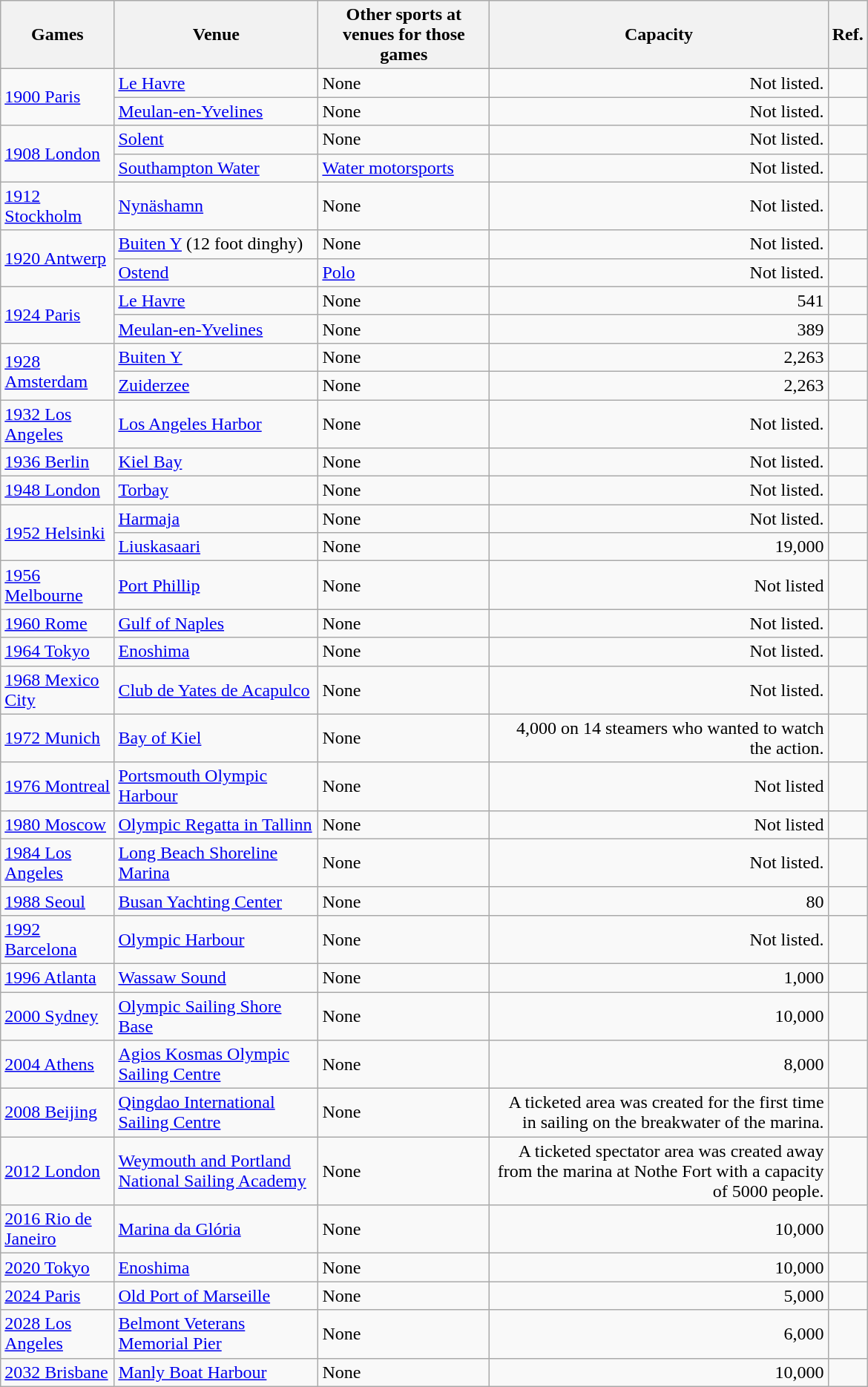<table class="wikitable sortable" width=780px>
<tr>
<th>Games</th>
<th>Venue</th>
<th>Other sports at venues for those games</th>
<th>Capacity</th>
<th>Ref.</th>
</tr>
<tr>
<td rowspan="2"><a href='#'>1900 Paris</a></td>
<td><a href='#'>Le Havre</a></td>
<td>None</td>
<td align=right>Not listed.</td>
<td align=center></td>
</tr>
<tr>
<td><a href='#'>Meulan-en-Yvelines</a></td>
<td>None</td>
<td align=right>Not listed.</td>
<td align=center></td>
</tr>
<tr>
<td rowspan="2"><a href='#'>1908 London</a></td>
<td><a href='#'>Solent</a></td>
<td>None</td>
<td align="right">Not listed.</td>
<td align=center></td>
</tr>
<tr>
<td><a href='#'>Southampton Water</a></td>
<td><a href='#'>Water motorsports</a></td>
<td align="right">Not listed.</td>
<td align=center></td>
</tr>
<tr>
<td><a href='#'>1912 Stockholm</a></td>
<td><a href='#'>Nynäshamn</a></td>
<td>None</td>
<td align="right">Not listed.</td>
<td align=center></td>
</tr>
<tr>
<td rowspan="2"><a href='#'>1920 Antwerp</a></td>
<td><a href='#'>Buiten Y</a> (12 foot dinghy)</td>
<td>None</td>
<td align="right">Not listed.</td>
<td align=center></td>
</tr>
<tr>
<td><a href='#'>Ostend</a></td>
<td><a href='#'>Polo</a></td>
<td align="right">Not listed.</td>
<td align=center></td>
</tr>
<tr>
<td rowspan="2"><a href='#'>1924 Paris</a></td>
<td><a href='#'>Le Havre</a></td>
<td>None</td>
<td align="right">541</td>
<td align=center></td>
</tr>
<tr>
<td><a href='#'>Meulan-en-Yvelines</a></td>
<td>None</td>
<td align="right">389</td>
<td align=center></td>
</tr>
<tr>
<td rowspan="2"><a href='#'>1928 Amsterdam</a></td>
<td><a href='#'>Buiten Y</a></td>
<td>None</td>
<td align="right">2,263</td>
<td align=center></td>
</tr>
<tr>
<td><a href='#'>Zuiderzee</a></td>
<td>None</td>
<td align="right">2,263</td>
<td align=center></td>
</tr>
<tr>
<td><a href='#'>1932 Los Angeles</a></td>
<td><a href='#'>Los Angeles Harbor</a></td>
<td>None</td>
<td align="right">Not listed.</td>
<td align=center></td>
</tr>
<tr>
<td><a href='#'>1936 Berlin</a></td>
<td><a href='#'>Kiel Bay</a></td>
<td>None</td>
<td align="right">Not listed.</td>
<td align=center></td>
</tr>
<tr>
<td><a href='#'>1948 London</a></td>
<td><a href='#'>Torbay</a></td>
<td>None</td>
<td align="right">Not listed.</td>
<td align=center></td>
</tr>
<tr>
<td rowspan="2"><a href='#'>1952 Helsinki</a></td>
<td><a href='#'>Harmaja</a></td>
<td>None</td>
<td align="right">Not listed.</td>
<td align=center></td>
</tr>
<tr>
<td><a href='#'>Liuskasaari</a></td>
<td>None</td>
<td align="right">19,000</td>
<td align=center></td>
</tr>
<tr>
<td><a href='#'>1956 Melbourne</a></td>
<td><a href='#'>Port Phillip</a></td>
<td>None</td>
<td align="right">Not listed</td>
<td align=center></td>
</tr>
<tr>
<td><a href='#'>1960 Rome</a></td>
<td><a href='#'>Gulf of Naples</a></td>
<td>None</td>
<td align="right">Not listed.</td>
<td align=center></td>
</tr>
<tr>
<td><a href='#'>1964 Tokyo</a></td>
<td><a href='#'>Enoshima</a></td>
<td>None</td>
<td align="right">Not listed.</td>
<td align=center></td>
</tr>
<tr>
<td><a href='#'>1968 Mexico City</a></td>
<td><a href='#'>Club de Yates de Acapulco</a></td>
<td>None</td>
<td align="right">Not listed.</td>
<td align=center></td>
</tr>
<tr>
<td><a href='#'>1972 Munich</a></td>
<td><a href='#'>Bay of Kiel</a></td>
<td>None</td>
<td align="right">4,000 on 14 steamers who wanted to watch the action.</td>
<td align=center></td>
</tr>
<tr>
<td><a href='#'>1976 Montreal</a></td>
<td><a href='#'>Portsmouth Olympic Harbour</a></td>
<td>None</td>
<td align="right">Not listed</td>
<td align=center></td>
</tr>
<tr>
<td><a href='#'>1980 Moscow</a></td>
<td><a href='#'>Olympic Regatta in Tallinn</a></td>
<td>None</td>
<td align="right">Not listed</td>
<td align=center></td>
</tr>
<tr>
<td><a href='#'>1984 Los Angeles</a></td>
<td><a href='#'>Long Beach Shoreline Marina</a></td>
<td>None</td>
<td align="right">Not listed.</td>
<td align=center></td>
</tr>
<tr>
<td><a href='#'>1988 Seoul</a></td>
<td><a href='#'>Busan Yachting Center</a></td>
<td>None</td>
<td align="right">80</td>
<td align=center></td>
</tr>
<tr>
<td><a href='#'>1992 Barcelona</a></td>
<td><a href='#'>Olympic Harbour</a></td>
<td>None</td>
<td align="right">Not listed.</td>
<td align=center></td>
</tr>
<tr>
<td><a href='#'>1996 Atlanta</a></td>
<td><a href='#'>Wassaw Sound</a></td>
<td>None</td>
<td align="right">1,000</td>
<td align=center></td>
</tr>
<tr>
<td><a href='#'>2000 Sydney</a></td>
<td><a href='#'>Olympic Sailing Shore Base</a></td>
<td>None</td>
<td align="right">10,000</td>
<td align=center></td>
</tr>
<tr>
<td><a href='#'>2004 Athens</a></td>
<td><a href='#'>Agios Kosmas Olympic Sailing Centre</a></td>
<td>None</td>
<td align="right">8,000</td>
<td align=center></td>
</tr>
<tr>
<td><a href='#'>2008 Beijing</a></td>
<td><a href='#'>Qingdao International Sailing Centre</a></td>
<td>None</td>
<td align="right">A ticketed area was created for the first time in sailing on the breakwater of the marina.</td>
<td align=center></td>
</tr>
<tr>
<td><a href='#'>2012 London</a></td>
<td><a href='#'>Weymouth and Portland National Sailing Academy</a></td>
<td>None</td>
<td align="right">A ticketed spectator area was created away from the marina at Nothe Fort with a capacity of 5000 people.</td>
<td align=center></td>
</tr>
<tr>
<td><a href='#'>2016 Rio de Janeiro</a></td>
<td><a href='#'>Marina da Glória</a></td>
<td>None</td>
<td align="right">10,000</td>
<td align="center"></td>
</tr>
<tr>
<td><a href='#'>2020 Tokyo</a></td>
<td><a href='#'>Enoshima</a></td>
<td>None</td>
<td align="right">10,000</td>
<td align="center"></td>
</tr>
<tr>
<td><a href='#'>2024 Paris</a></td>
<td><a href='#'>Old Port of Marseille</a></td>
<td>None</td>
<td align="right">5,000</td>
<td align="center"></td>
</tr>
<tr>
<td><a href='#'>2028 Los Angeles</a></td>
<td><a href='#'>Belmont Veterans Memorial Pier</a></td>
<td>None</td>
<td align="right">6,000</td>
<td align="center"></td>
</tr>
<tr>
<td><a href='#'>2032 Brisbane</a></td>
<td><a href='#'>Manly Boat Harbour</a></td>
<td>None</td>
<td align="right">10,000</td>
<td align="center"></td>
</tr>
</table>
